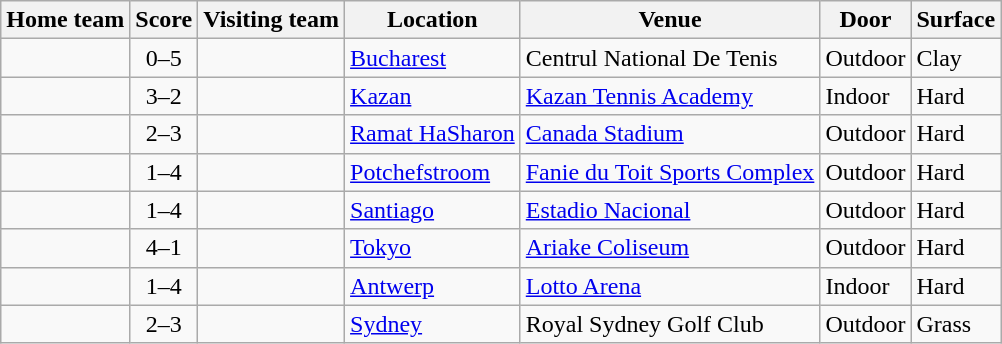<table class="wikitable" style="border:1px solid #aaa;">
<tr>
<th>Home team</th>
<th>Score</th>
<th>Visiting team</th>
<th>Location</th>
<th>Venue</th>
<th>Door</th>
<th>Surface</th>
</tr>
<tr>
<td></td>
<td style="text-align:center;">0–5</td>
<td></td>
<td><a href='#'>Bucharest</a></td>
<td>Centrul National De Tenis</td>
<td>Outdoor</td>
<td>Clay</td>
</tr>
<tr>
<td><strong></strong></td>
<td style="text-align:center;">3–2</td>
<td></td>
<td><a href='#'>Kazan</a></td>
<td><a href='#'>Kazan Tennis Academy</a></td>
<td>Indoor</td>
<td>Hard</td>
</tr>
<tr>
<td></td>
<td style="text-align:center;">2–3</td>
<td><strong></strong></td>
<td><a href='#'>Ramat HaSharon</a></td>
<td><a href='#'>Canada Stadium</a></td>
<td>Outdoor</td>
<td>Hard</td>
</tr>
<tr>
<td></td>
<td style="text-align:center;">1–4</td>
<td><strong></strong></td>
<td><a href='#'>Potchefstroom</a></td>
<td><a href='#'>Fanie du Toit Sports Complex</a></td>
<td>Outdoor</td>
<td>Hard</td>
</tr>
<tr>
<td></td>
<td style="text-align:center;">1–4</td>
<td><strong></strong></td>
<td><a href='#'>Santiago</a></td>
<td><a href='#'>Estadio Nacional</a></td>
<td>Outdoor</td>
<td>Hard</td>
</tr>
<tr>
<td><strong></strong></td>
<td style="text-align:center;">4–1</td>
<td></td>
<td><a href='#'>Tokyo</a></td>
<td><a href='#'>Ariake Coliseum</a></td>
<td>Outdoor</td>
<td>Hard</td>
</tr>
<tr>
<td></td>
<td style="text-align:center;">1–4</td>
<td><strong></strong></td>
<td><a href='#'>Antwerp</a></td>
<td><a href='#'>Lotto Arena</a></td>
<td>Indoor</td>
<td>Hard</td>
</tr>
<tr>
<td></td>
<td style="text-align:center;">2–3</td>
<td><strong></strong></td>
<td><a href='#'>Sydney</a></td>
<td>Royal Sydney Golf Club</td>
<td>Outdoor</td>
<td>Grass</td>
</tr>
</table>
